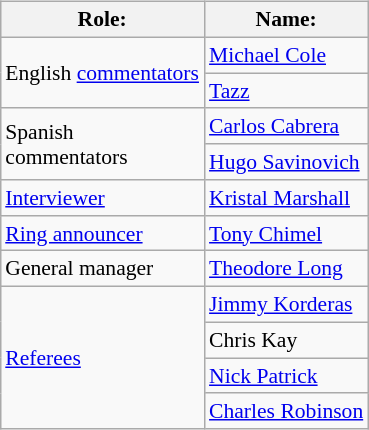<table class=wikitable style="font-size:90%; margin: 0.5em 0 0.5em 1em; float: right; clear: right;">
<tr>
<th>Role:</th>
<th>Name:</th>
</tr>
<tr>
<td rowspan="2">English <a href='#'>commentators</a></td>
<td><a href='#'>Michael Cole</a></td>
</tr>
<tr>
<td><a href='#'>Tazz</a></td>
</tr>
<tr>
<td rowspan="2">Spanish<br>commentators</td>
<td><a href='#'>Carlos Cabrera</a></td>
</tr>
<tr>
<td><a href='#'>Hugo Savinovich</a></td>
</tr>
<tr>
<td><a href='#'>Interviewer</a></td>
<td><a href='#'>Kristal Marshall</a></td>
</tr>
<tr>
<td><a href='#'>Ring announcer</a></td>
<td><a href='#'>Tony Chimel</a></td>
</tr>
<tr>
<td>General manager</td>
<td><a href='#'>Theodore Long</a></td>
</tr>
<tr>
<td rowspan="4"><a href='#'>Referees</a></td>
<td><a href='#'>Jimmy Korderas</a></td>
</tr>
<tr>
<td>Chris Kay</td>
</tr>
<tr>
<td><a href='#'>Nick Patrick</a></td>
</tr>
<tr>
<td><a href='#'>Charles Robinson</a></td>
</tr>
</table>
